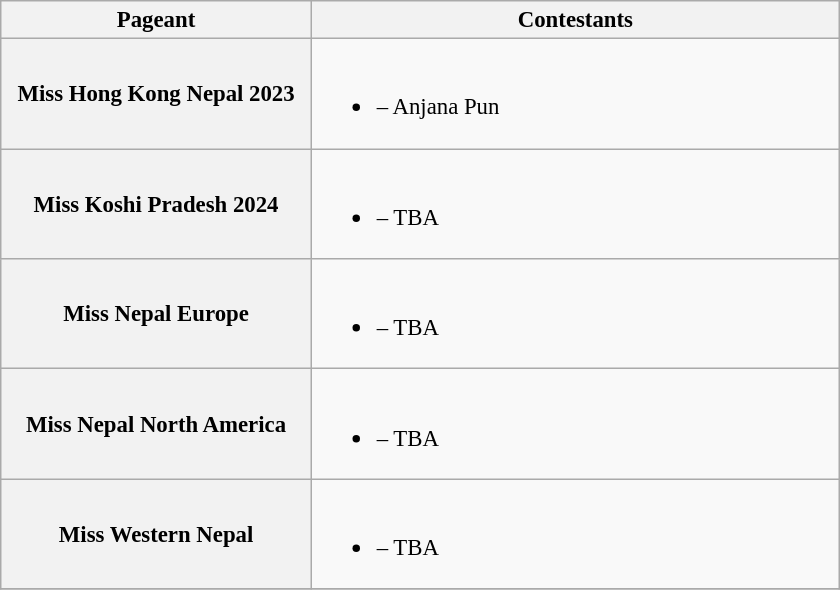<table class="wikitable" style="font-size: 95%;">
<tr>
<th width=200px>Pageant</th>
<th width=345px>Contestants</th>
</tr>
<tr>
<th>Miss Hong Kong Nepal 2023</th>
<td><br><ul><li> – Anjana Pun</li></ul></td>
</tr>
<tr>
<th>Miss Koshi Pradesh 2024</th>
<td><br><ul><li> – TBA</li></ul></td>
</tr>
<tr>
<th>Miss Nepal Europe</th>
<td><br><ul><li> – TBA</li></ul></td>
</tr>
<tr>
<th>Miss Nepal North America</th>
<td><br><ul><li> – TBA</li></ul></td>
</tr>
<tr>
<th>Miss Western Nepal</th>
<td><br><ul><li> – TBA</li></ul></td>
</tr>
<tr>
</tr>
</table>
